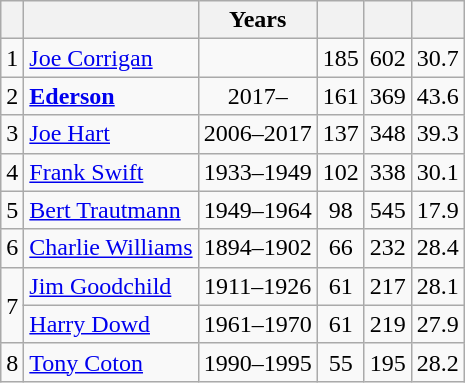<table class="wikitable plainrowheaders sortable" style="text-align:center">
<tr>
<th></th>
<th></th>
<th>Years</th>
<th></th>
<th></th>
<th></th>
</tr>
<tr>
<td>1</td>
<td align="left"> <a href='#'>Joe Corrigan</a></td>
<td></td>
<td>185</td>
<td>602</td>
<td>30.7</td>
</tr>
<tr>
<td>2</td>
<td align="left"> <strong><a href='#'>Ederson</a></strong></td>
<td>2017–</td>
<td>161</td>
<td>369</td>
<td>43.6</td>
</tr>
<tr>
<td>3</td>
<td align="left"> <a href='#'>Joe Hart</a></td>
<td>2006–2017</td>
<td>137</td>
<td>348</td>
<td>39.3</td>
</tr>
<tr>
<td>4</td>
<td align="left"> <a href='#'>Frank Swift</a></td>
<td>1933–1949</td>
<td>102</td>
<td>338</td>
<td>30.1</td>
</tr>
<tr>
<td>5</td>
<td align="left"> <a href='#'>Bert Trautmann</a></td>
<td>1949–1964</td>
<td>98</td>
<td>545</td>
<td>17.9</td>
</tr>
<tr>
<td>6</td>
<td align="left"> <a href='#'>Charlie Williams</a></td>
<td>1894–1902</td>
<td>66</td>
<td>232</td>
<td>28.4</td>
</tr>
<tr>
<td rowspan="2">7</td>
<td align="left"> <a href='#'>Jim Goodchild</a></td>
<td>1911–1926</td>
<td>61</td>
<td>217</td>
<td>28.1</td>
</tr>
<tr>
<td align="left"> <a href='#'>Harry Dowd</a></td>
<td>1961–1970</td>
<td>61</td>
<td>219</td>
<td>27.9</td>
</tr>
<tr>
<td>8</td>
<td align="left"> <a href='#'>Tony Coton</a></td>
<td>1990–1995</td>
<td>55</td>
<td>195</td>
<td>28.2</td>
</tr>
</table>
